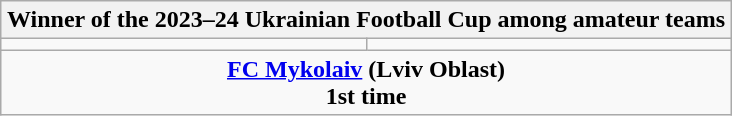<table class=wikitable style="text-align:center; margin:auto">
<tr>
<th colspan=2>Winner of the 2023–24 Ukrainian Football Cup among amateur teams</th>
</tr>
<tr>
<td></td>
<td></td>
</tr>
<tr>
<td colspan=2><strong><a href='#'>FC Mykolaiv</a> (Lviv Oblast)</strong><br><strong>1st time</strong></td>
</tr>
</table>
